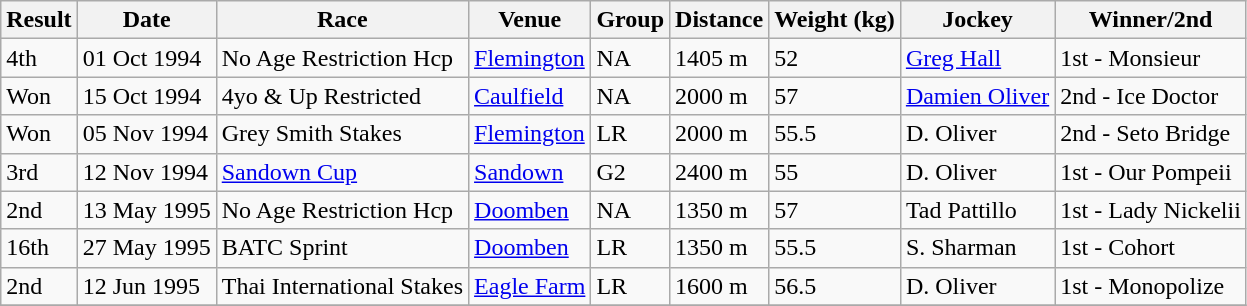<table class="wikitable">
<tr>
<th>Result</th>
<th>Date</th>
<th>Race</th>
<th>Venue</th>
<th>Group</th>
<th>Distance</th>
<th>Weight (kg)</th>
<th>Jockey</th>
<th>Winner/2nd</th>
</tr>
<tr>
<td>4th</td>
<td>01 Oct 1994</td>
<td>No Age Restriction Hcp</td>
<td><a href='#'>Flemington</a></td>
<td>NA</td>
<td>1405 m</td>
<td>52</td>
<td><a href='#'>Greg Hall</a></td>
<td>1st - Monsieur</td>
</tr>
<tr>
<td>Won</td>
<td>15 Oct 1994</td>
<td>4yo & Up Restricted</td>
<td><a href='#'>Caulfield</a></td>
<td>NA</td>
<td>2000 m</td>
<td>57</td>
<td><a href='#'>Damien Oliver</a></td>
<td>2nd - Ice Doctor</td>
</tr>
<tr>
<td>Won</td>
<td>05 Nov 1994</td>
<td>Grey Smith Stakes</td>
<td><a href='#'>Flemington</a></td>
<td>LR</td>
<td>2000 m</td>
<td>55.5</td>
<td>D. Oliver</td>
<td>2nd - Seto Bridge</td>
</tr>
<tr>
<td>3rd</td>
<td>12 Nov 1994</td>
<td><a href='#'>Sandown Cup</a></td>
<td><a href='#'>Sandown</a></td>
<td>G2</td>
<td>2400 m</td>
<td>55</td>
<td>D. Oliver</td>
<td>1st - Our Pompeii</td>
</tr>
<tr>
<td>2nd</td>
<td>13 May 1995</td>
<td>No Age Restriction Hcp</td>
<td><a href='#'>Doomben</a></td>
<td>NA</td>
<td>1350 m</td>
<td>57</td>
<td>Tad Pattillo</td>
<td>1st - Lady Nickelii</td>
</tr>
<tr>
<td>16th</td>
<td>27 May 1995</td>
<td>BATC Sprint</td>
<td><a href='#'>Doomben</a></td>
<td>LR</td>
<td>1350 m</td>
<td>55.5</td>
<td>S. Sharman</td>
<td>1st - Cohort</td>
</tr>
<tr>
<td>2nd</td>
<td>12 Jun 1995</td>
<td>Thai International Stakes</td>
<td><a href='#'>Eagle Farm</a></td>
<td>LR</td>
<td>1600 m</td>
<td>56.5</td>
<td>D. Oliver</td>
<td>1st - Monopolize</td>
</tr>
<tr>
</tr>
</table>
